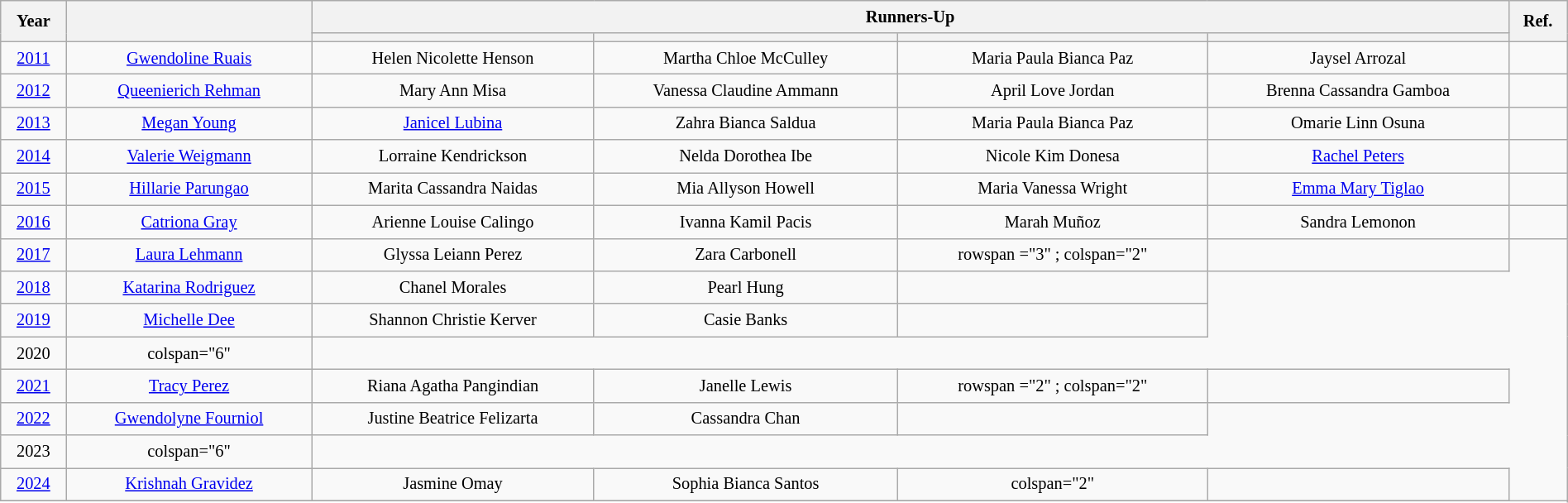<table class="wikitable" style="text-align:center; font-size:85%; line-height:20px; width:100%;">
<tr>
<th rowspan="2">Year</th>
<th rowspan="2"></th>
<th colspan="4">Runners-Up</th>
<th rowspan="2">Ref.</th>
</tr>
<tr>
<th></th>
<th></th>
<th></th>
<th></th>
</tr>
<tr>
<td><a href='#'>2011</a></td>
<td><a href='#'>Gwendoline Ruais</a></td>
<td>Helen Nicolette Henson</td>
<td>Martha Chloe McCulley</td>
<td>Maria Paula Bianca Paz</td>
<td>Jaysel Arrozal</td>
<td></td>
</tr>
<tr>
<td><a href='#'>2012</a></td>
<td><a href='#'>Queenierich Rehman</a></td>
<td>Mary Ann Misa</td>
<td>Vanessa Claudine Ammann</td>
<td>April Love Jordan</td>
<td>Brenna Cassandra Gamboa</td>
<td></td>
</tr>
<tr>
<td><a href='#'>2013</a></td>
<td><a href='#'>Megan Young</a></td>
<td><a href='#'>Janicel Lubina</a></td>
<td>Zahra Bianca Saldua</td>
<td>Maria Paula Bianca Paz</td>
<td>Omarie Linn Osuna</td>
<td></td>
</tr>
<tr>
<td><a href='#'>2014</a></td>
<td><a href='#'>Valerie Weigmann</a></td>
<td>Lorraine Kendrickson</td>
<td>Nelda Dorothea Ibe</td>
<td>Nicole Kim Donesa</td>
<td><a href='#'>Rachel Peters</a></td>
<td></td>
</tr>
<tr>
<td><a href='#'>2015</a></td>
<td><a href='#'>Hillarie Parungao</a></td>
<td>Marita Cassandra Naidas</td>
<td>Mia Allyson Howell</td>
<td>Maria Vanessa Wright</td>
<td><a href='#'>Emma Mary Tiglao</a></td>
<td></td>
</tr>
<tr>
<td><a href='#'>2016</a></td>
<td><a href='#'>Catriona Gray</a></td>
<td>Arienne Louise Calingo</td>
<td>Ivanna Kamil Pacis</td>
<td>Marah Muñoz</td>
<td>Sandra Lemonon</td>
<td></td>
</tr>
<tr>
<td><a href='#'>2017</a></td>
<td><a href='#'>Laura Lehmann</a></td>
<td>Glyssa Leiann Perez</td>
<td>Zara Carbonell</td>
<td>rowspan ="3" ; colspan="2" </td>
<td></td>
</tr>
<tr>
<td><a href='#'>2018</a></td>
<td><a href='#'>Katarina Rodriguez</a></td>
<td>Chanel Morales</td>
<td>Pearl Hung</td>
<td></td>
</tr>
<tr>
<td><a href='#'>2019</a></td>
<td><a href='#'>Michelle Dee</a></td>
<td>Shannon Christie Kerver</td>
<td>Casie Banks</td>
<td></td>
</tr>
<tr>
<td>2020</td>
<td>colspan="6" </td>
</tr>
<tr>
<td><a href='#'>2021</a></td>
<td><a href='#'>Tracy Perez</a></td>
<td>Riana Agatha Pangindian</td>
<td>Janelle Lewis</td>
<td>rowspan ="2" ; colspan="2" </td>
<td></td>
</tr>
<tr>
<td><a href='#'>2022</a></td>
<td><a href='#'>Gwendolyne Fourniol</a></td>
<td>Justine Beatrice Felizarta</td>
<td>Cassandra Chan</td>
<td></td>
</tr>
<tr>
<td>2023</td>
<td>colspan="6" </td>
</tr>
<tr>
<td><a href='#'>2024</a></td>
<td><a href='#'>Krishnah Gravidez</a></td>
<td>Jasmine Omay</td>
<td>Sophia Bianca Santos</td>
<td>colspan="2" </td>
<td></td>
</tr>
<tr>
</tr>
</table>
